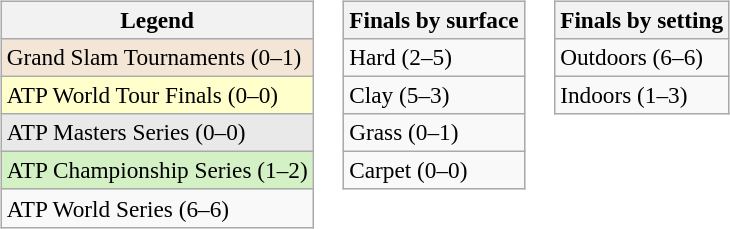<table>
<tr valign=top>
<td><br><table class=wikitable style=font-size:97%>
<tr>
<th>Legend</th>
</tr>
<tr style="background:#f3e6d7;">
<td>Grand Slam Tournaments (0–1)</td>
</tr>
<tr style="background:#ffc;">
<td>ATP World Tour Finals (0–0)</td>
</tr>
<tr style="background:#e9e9e9;">
<td>ATP Masters Series (0–0)</td>
</tr>
<tr style="background:#d4f1c5;">
<td>ATP Championship Series (1–2)</td>
</tr>
<tr>
<td>ATP World Series (6–6)</td>
</tr>
</table>
</td>
<td><br><table class=wikitable style=font-size:97%>
<tr>
<th>Finals by surface</th>
</tr>
<tr>
<td>Hard (2–5)</td>
</tr>
<tr>
<td>Clay (5–3)</td>
</tr>
<tr>
<td>Grass (0–1)</td>
</tr>
<tr>
<td>Carpet (0–0)</td>
</tr>
</table>
</td>
<td><br><table class=wikitable style=font-size:97%>
<tr>
<th>Finals by setting</th>
</tr>
<tr>
<td>Outdoors (6–6)</td>
</tr>
<tr>
<td>Indoors (1–3)</td>
</tr>
</table>
</td>
</tr>
</table>
